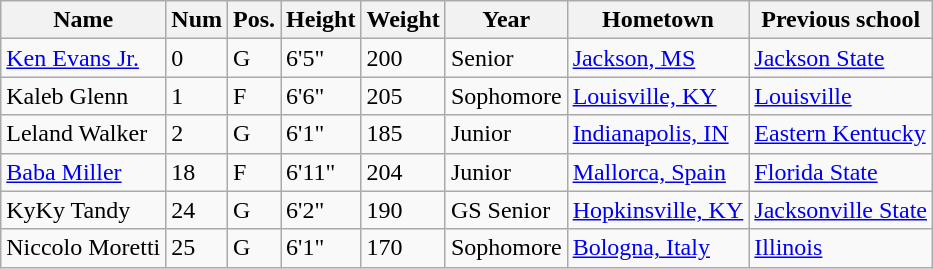<table class="wikitable sortable" border="1">
<tr>
<th>Name</th>
<th>Num</th>
<th>Pos.</th>
<th>Height</th>
<th>Weight</th>
<th>Year</th>
<th>Hometown</th>
<th class="unsortable">Previous school</th>
</tr>
<tr>
<td><a href='#'>Ken Evans Jr.</a></td>
<td>0</td>
<td>G</td>
<td>6'5"</td>
<td>200</td>
<td> Senior</td>
<td><a href='#'>Jackson, MS</a></td>
<td><a href='#'>Jackson State</a></td>
</tr>
<tr>
<td>Kaleb Glenn</td>
<td>1</td>
<td>F</td>
<td>6'6"</td>
<td>205</td>
<td>Sophomore</td>
<td><a href='#'>Louisville, KY</a></td>
<td><a href='#'>Louisville</a></td>
</tr>
<tr>
<td>Leland Walker</td>
<td>2</td>
<td>G</td>
<td>6'1"</td>
<td>185</td>
<td>Junior</td>
<td><a href='#'>Indianapolis, IN</a></td>
<td><a href='#'>Eastern Kentucky</a></td>
</tr>
<tr>
<td><a href='#'>Baba Miller</a></td>
<td>18</td>
<td>F</td>
<td>6'11"</td>
<td>204</td>
<td>Junior</td>
<td><a href='#'>Mallorca, Spain</a></td>
<td><a href='#'>Florida State</a></td>
</tr>
<tr>
<td>KyKy Tandy</td>
<td>24</td>
<td>G</td>
<td>6'2"</td>
<td>190</td>
<td>GS Senior</td>
<td><a href='#'>Hopkinsville, KY</a></td>
<td><a href='#'>Jacksonville State</a></td>
</tr>
<tr>
<td>Niccolo Moretti</td>
<td>25</td>
<td>G</td>
<td>6'1"</td>
<td>170</td>
<td> Sophomore</td>
<td><a href='#'>Bologna, Italy</a></td>
<td><a href='#'>Illinois</a></td>
</tr>
</table>
